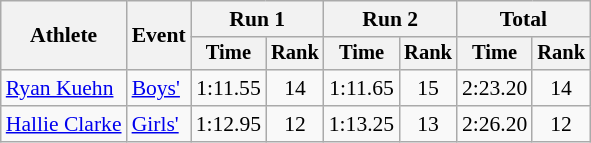<table class="wikitable" style="font-size:90%">
<tr>
<th rowspan="2">Athlete</th>
<th rowspan="2">Event</th>
<th colspan="2">Run 1</th>
<th colspan="2">Run 2</th>
<th colspan="2">Total</th>
</tr>
<tr style="font-size:95%">
<th>Time</th>
<th>Rank</th>
<th>Time</th>
<th>Rank</th>
<th>Time</th>
<th>Rank</th>
</tr>
<tr align=center>
<td align=left><a href='#'>Ryan Kuehn</a></td>
<td align=left><a href='#'>Boys'</a></td>
<td>1:11.55</td>
<td>14</td>
<td>1:11.65</td>
<td>15</td>
<td>2:23.20</td>
<td>14</td>
</tr>
<tr align=center>
<td align=left><a href='#'>Hallie Clarke</a></td>
<td align=left><a href='#'>Girls'</a></td>
<td>1:12.95</td>
<td>12</td>
<td>1:13.25</td>
<td>13</td>
<td>2:26.20</td>
<td>12</td>
</tr>
</table>
